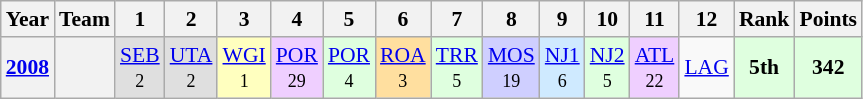<table class="wikitable" style="text-align:center; font-size:90%">
<tr>
<th>Year</th>
<th>Team</th>
<th>1</th>
<th>2</th>
<th>3</th>
<th>4</th>
<th>5</th>
<th>6</th>
<th>7</th>
<th>8</th>
<th>9</th>
<th>10</th>
<th>11</th>
<th>12</th>
<th>Rank</th>
<th>Points</th>
</tr>
<tr>
<th><a href='#'>2008</a></th>
<th></th>
<td style="background:#DFDFDF;"><a href='#'>SEB</a><br> <small>2</small></td>
<td style="background:#DFDFDF;"><a href='#'>UTA</a><br> <small>2</small></td>
<td style="background:#FFFFBF;"><a href='#'>WGI</a> <br><small>1</small></td>
<td style="background:#EFCFFF;"><a href='#'>POR</a><br> <small>29</small></td>
<td style="background:#DFFFDF;"><a href='#'>POR</a> <br><small>4</small></td>
<td style="background:#FFDF9F;"><a href='#'>ROA</a><br> <small>3</small></td>
<td style="background:#DFFFDF;"><a href='#'>TRR</a><br><small>5</small></td>
<td style="background:#CFCFFF;"><a href='#'>MOS</a><br> <small>19</small></td>
<td style="background:#CFEAFF;"><a href='#'>NJ1</a><br> <small>6</small></td>
<td style="background:#DFFFDF;"><a href='#'>NJ2</a><br> <small>5</small></td>
<td style="background:#EFCFFF;"><a href='#'>ATL</a><br> <small>22</small></td>
<td><a href='#'>LAG</a></td>
<td style="background:#DFFFDF;"><strong>5th</strong></td>
<td style="background:#DFFFDF;"><strong>342</strong></td>
</tr>
</table>
